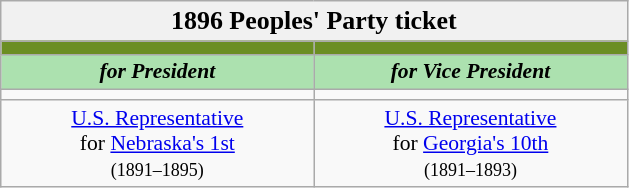<table class="wikitable" style="font-size:90%; text-align:center;">
<tr>
<td style="background:#f1f1f1;" colspan="2"><big><strong>1896 Peoples' Party ticket</strong></big></td>
</tr>
<tr>
<th style="width:3em; font-size:135%; background:#6B8E23; width:200px;"><a href='#'></a></th>
<th style="width:3em; font-size:135%; background:#6B8E23; width:200px;"><a href='#'></a></th>
</tr>
<tr style="color:#000; font-size:100%; background:#ACE1AF;">
<td style="width:3em; width:200px;"><strong><em>for President</em></strong></td>
<td style="width:3em; width:200px;"><strong><em>for Vice President</em></strong></td>
</tr>
<tr>
<td></td>
<td></td>
</tr>
<tr>
<td><a href='#'>U.S. Representative</a><br>for <a href='#'>Nebraska's 1st</a><br><small>(1891–1895)</small></td>
<td><a href='#'>U.S. Representative</a><br>for <a href='#'>Georgia's 10th</a><br><small>(1891–1893)</small></td>
</tr>
</table>
